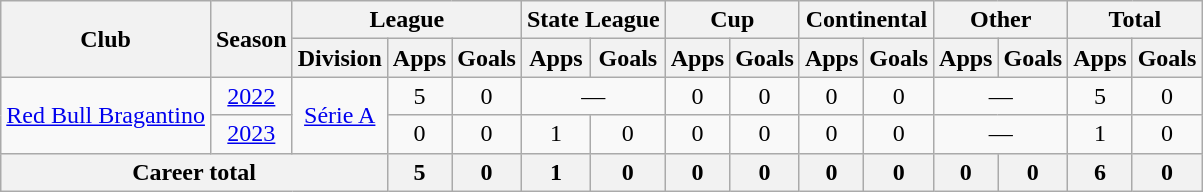<table class="wikitable" style="text-align: center">
<tr>
<th rowspan="2">Club</th>
<th rowspan="2">Season</th>
<th colspan="3">League</th>
<th colspan="2">State League</th>
<th colspan="2">Cup</th>
<th colspan="2">Continental</th>
<th colspan="2">Other</th>
<th colspan="2">Total</th>
</tr>
<tr>
<th>Division</th>
<th>Apps</th>
<th>Goals</th>
<th>Apps</th>
<th>Goals</th>
<th>Apps</th>
<th>Goals</th>
<th>Apps</th>
<th>Goals</th>
<th>Apps</th>
<th>Goals</th>
<th>Apps</th>
<th>Goals</th>
</tr>
<tr>
<td rowspan="2"><a href='#'>Red Bull Bragantino</a></td>
<td><a href='#'>2022</a></td>
<td rowspan="2"><a href='#'>Série A</a></td>
<td>5</td>
<td>0</td>
<td colspan="2">—</td>
<td>0</td>
<td>0</td>
<td>0</td>
<td>0</td>
<td colspan="2">—</td>
<td>5</td>
<td>0</td>
</tr>
<tr>
<td><a href='#'>2023</a></td>
<td>0</td>
<td>0</td>
<td>1</td>
<td>0</td>
<td>0</td>
<td>0</td>
<td>0</td>
<td>0</td>
<td colspan="2">—</td>
<td>1</td>
<td>0</td>
</tr>
<tr>
<th colspan="3"><strong>Career total</strong></th>
<th>5</th>
<th>0</th>
<th>1</th>
<th>0</th>
<th>0</th>
<th>0</th>
<th>0</th>
<th>0</th>
<th>0</th>
<th>0</th>
<th>6</th>
<th>0</th>
</tr>
</table>
